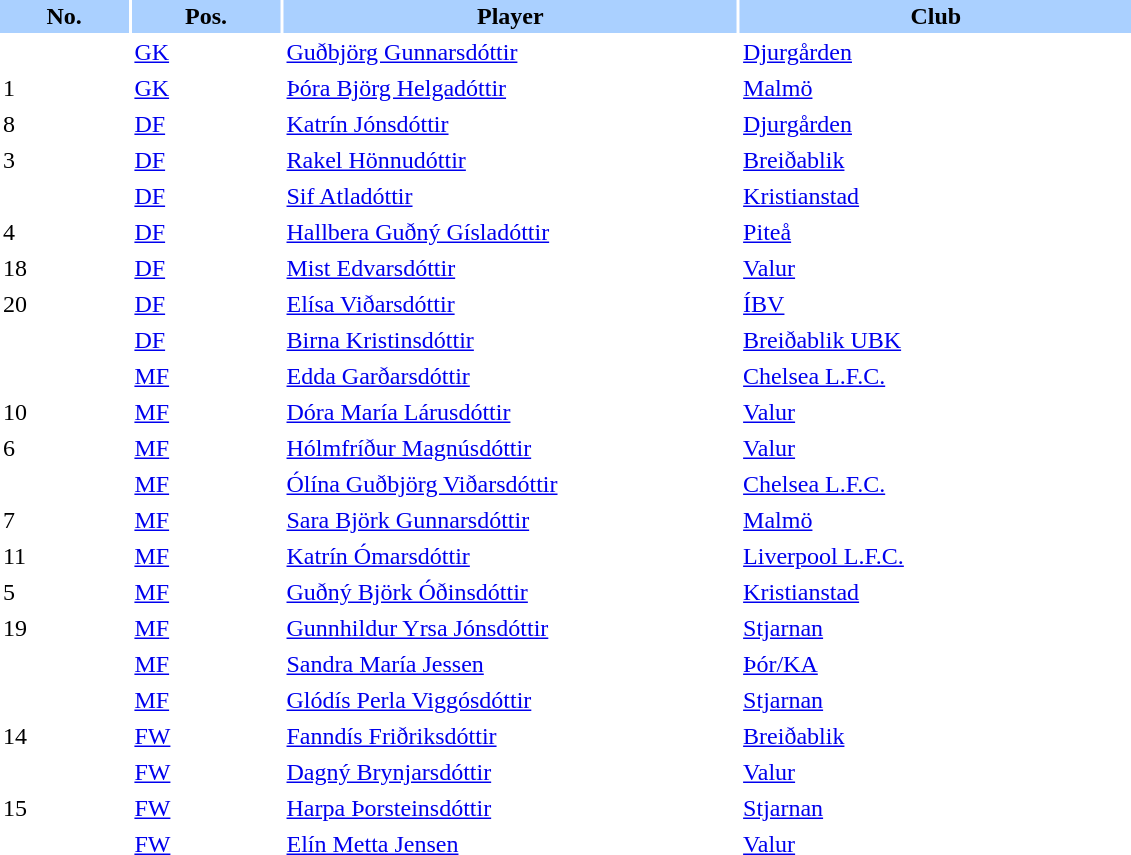<table border="0" cellspacing="2" cellpadding="2" style="width:60%;">
<tr style="background:#aad0ff;">
<th width=20>No.</th>
<th width=20>Pos.</th>
<th width=80>Player</th>
<th width=80>Club</th>
</tr>
<tr>
<td></td>
<td><a href='#'>GK</a></td>
<td><a href='#'>Guðbjörg Gunnarsdóttir</a></td>
<td> <a href='#'>Djurgården</a></td>
</tr>
<tr>
<td>1</td>
<td><a href='#'>GK</a></td>
<td><a href='#'>Þóra Björg Helgadóttir</a></td>
<td> <a href='#'>Malmö</a></td>
</tr>
<tr>
<td>8</td>
<td><a href='#'>DF</a></td>
<td><a href='#'>Katrín Jónsdóttir</a></td>
<td> <a href='#'>Djurgården</a></td>
</tr>
<tr>
<td>3</td>
<td><a href='#'>DF</a></td>
<td><a href='#'>Rakel Hönnudóttir</a></td>
<td> <a href='#'>Breiðablik</a></td>
</tr>
<tr>
<td></td>
<td><a href='#'>DF</a></td>
<td><a href='#'>Sif Atladóttir</a></td>
<td> <a href='#'>Kristianstad</a></td>
</tr>
<tr>
<td>4</td>
<td><a href='#'>DF</a></td>
<td><a href='#'>Hallbera Guðný Gísladóttir</a></td>
<td> <a href='#'>Piteå</a></td>
</tr>
<tr>
<td>18</td>
<td><a href='#'>DF</a></td>
<td><a href='#'>Mist Edvarsdóttir</a></td>
<td> <a href='#'>Valur</a></td>
</tr>
<tr>
<td>20</td>
<td><a href='#'>DF</a></td>
<td><a href='#'>Elísa Viðarsdóttir</a></td>
<td> <a href='#'>ÍBV</a></td>
</tr>
<tr>
<td></td>
<td><a href='#'>DF</a></td>
<td><a href='#'>Birna Kristinsdóttir</a></td>
<td> <a href='#'>Breiðablik UBK</a></td>
</tr>
<tr>
<td></td>
<td><a href='#'>MF</a></td>
<td><a href='#'>Edda Garðarsdóttir</a></td>
<td> <a href='#'>Chelsea L.F.C.</a></td>
</tr>
<tr>
<td>10</td>
<td><a href='#'>MF</a></td>
<td><a href='#'>Dóra María Lárusdóttir</a></td>
<td> <a href='#'>Valur</a></td>
</tr>
<tr>
<td>6</td>
<td><a href='#'>MF</a></td>
<td><a href='#'>Hólmfríður Magnúsdóttir</a></td>
<td> <a href='#'>Valur</a></td>
</tr>
<tr>
<td></td>
<td><a href='#'>MF</a></td>
<td><a href='#'>Ólína Guðbjörg Viðarsdóttir</a></td>
<td> <a href='#'>Chelsea L.F.C.</a></td>
</tr>
<tr>
<td>7</td>
<td><a href='#'>MF</a></td>
<td><a href='#'>Sara Björk Gunnarsdóttir</a></td>
<td> <a href='#'>Malmö</a></td>
</tr>
<tr>
<td>11</td>
<td><a href='#'>MF</a></td>
<td><a href='#'>Katrín Ómarsdóttir</a></td>
<td> <a href='#'>Liverpool L.F.C.</a></td>
</tr>
<tr>
<td>5</td>
<td><a href='#'>MF</a></td>
<td><a href='#'>Guðný Björk Óðinsdóttir</a></td>
<td> <a href='#'>Kristianstad</a></td>
</tr>
<tr>
<td>19</td>
<td><a href='#'>MF</a></td>
<td><a href='#'>Gunnhildur Yrsa Jónsdóttir</a></td>
<td> <a href='#'>Stjarnan</a></td>
</tr>
<tr>
<td></td>
<td><a href='#'>MF</a></td>
<td><a href='#'>Sandra María Jessen</a></td>
<td> <a href='#'>Þór/KA</a></td>
</tr>
<tr>
<td></td>
<td><a href='#'>MF</a></td>
<td><a href='#'>Glódís Perla Viggósdóttir</a></td>
<td> <a href='#'>Stjarnan</a></td>
</tr>
<tr>
<td>14</td>
<td><a href='#'>FW</a></td>
<td><a href='#'>Fanndís Friðriksdóttir</a></td>
<td> <a href='#'>Breiðablik</a></td>
</tr>
<tr>
<td></td>
<td><a href='#'>FW</a></td>
<td><a href='#'>Dagný Brynjarsdóttir</a></td>
<td> <a href='#'>Valur</a></td>
</tr>
<tr>
<td>15</td>
<td><a href='#'>FW</a></td>
<td><a href='#'>Harpa Þorsteinsdóttir</a></td>
<td> <a href='#'>Stjarnan</a></td>
</tr>
<tr>
<td></td>
<td><a href='#'>FW</a></td>
<td><a href='#'>Elín Metta Jensen</a></td>
<td> <a href='#'>Valur</a></td>
</tr>
</table>
